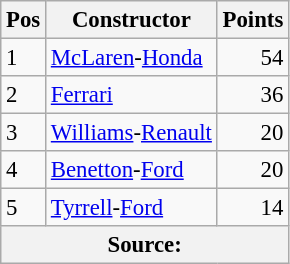<table class="wikitable" style="font-size: 95%;">
<tr>
<th>Pos</th>
<th>Constructor</th>
<th>Points</th>
</tr>
<tr>
<td>1</td>
<td> <a href='#'>McLaren</a>-<a href='#'>Honda</a></td>
<td align="right">54</td>
</tr>
<tr>
<td>2</td>
<td> <a href='#'>Ferrari</a></td>
<td align="right">36</td>
</tr>
<tr>
<td>3</td>
<td> <a href='#'>Williams</a>-<a href='#'>Renault</a></td>
<td align="right">20</td>
</tr>
<tr>
<td>4</td>
<td> <a href='#'>Benetton</a>-<a href='#'>Ford</a></td>
<td align="right">20</td>
</tr>
<tr>
<td>5</td>
<td> <a href='#'>Tyrrell</a>-<a href='#'>Ford</a></td>
<td align="right">14</td>
</tr>
<tr>
<th colspan=4>Source: </th>
</tr>
</table>
